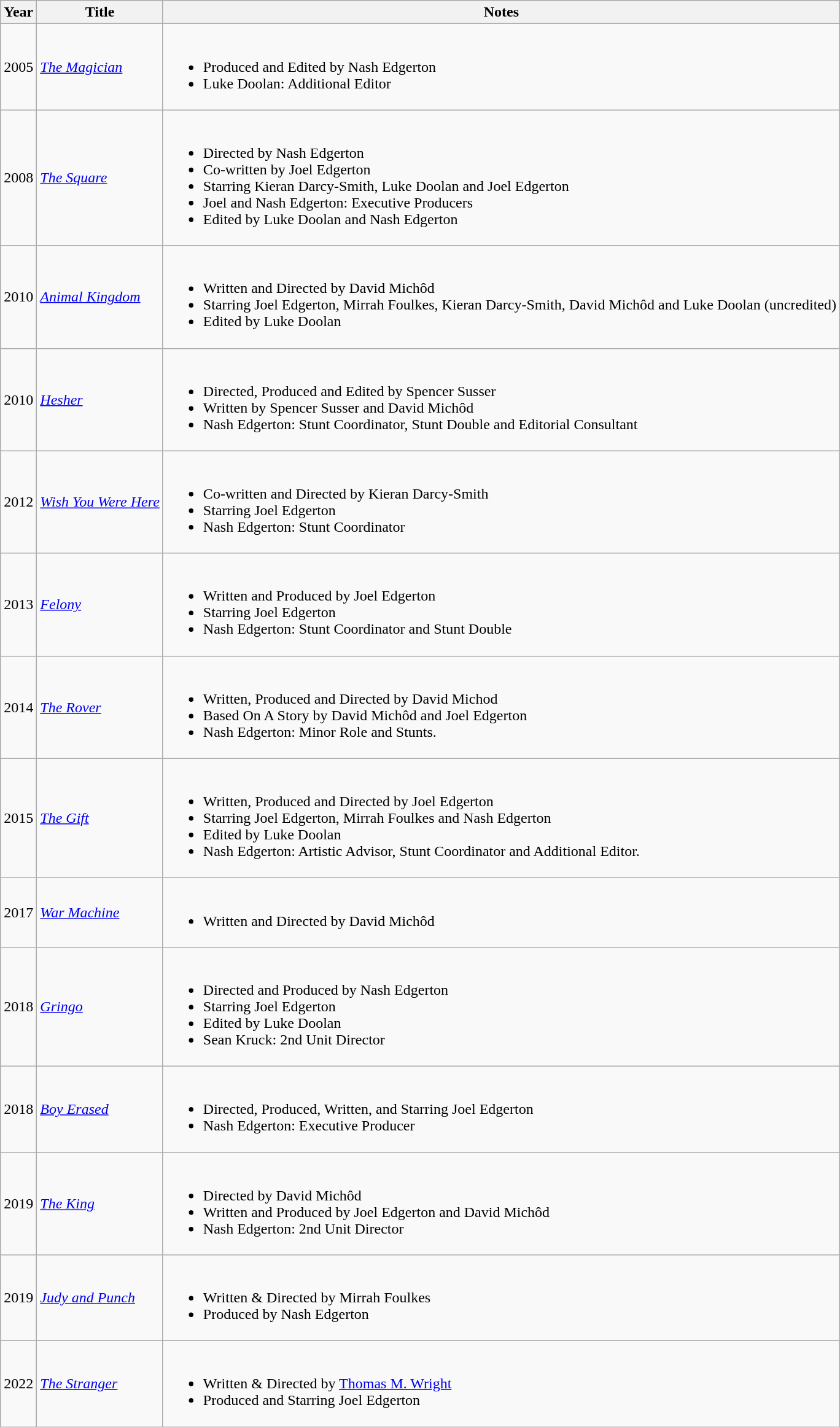<table class="wikitable sortable">
<tr>
<th>Year</th>
<th>Title</th>
<th>Notes</th>
</tr>
<tr>
<td>2005</td>
<td><em><a href='#'>The Magician</a></em></td>
<td><br><ul><li>Produced and Edited by Nash Edgerton</li><li>Luke Doolan: Additional Editor</li></ul></td>
</tr>
<tr>
<td>2008</td>
<td><em><a href='#'>The Square</a></em></td>
<td><br><ul><li>Directed by Nash Edgerton</li><li>Co-written by Joel Edgerton</li><li>Starring Kieran Darcy-Smith, Luke Doolan and Joel Edgerton</li><li>Joel and Nash Edgerton: Executive Producers</li><li>Edited by Luke Doolan and Nash Edgerton</li></ul></td>
</tr>
<tr>
<td>2010</td>
<td><em><a href='#'>Animal Kingdom</a></em></td>
<td><br><ul><li>Written and Directed by David Michôd</li><li>Starring Joel Edgerton, Mirrah Foulkes, Kieran Darcy-Smith, David Michôd and Luke Doolan (uncredited)</li><li>Edited by Luke Doolan</li></ul></td>
</tr>
<tr>
<td>2010</td>
<td><em><a href='#'>Hesher</a></em></td>
<td><br><ul><li>Directed, Produced and Edited by Spencer Susser</li><li>Written by Spencer Susser and David Michôd</li><li>Nash Edgerton: Stunt Coordinator, Stunt Double and Editorial Consultant</li></ul></td>
</tr>
<tr>
<td>2012</td>
<td><em><a href='#'>Wish You Were Here</a></em></td>
<td><br><ul><li>Co-written and Directed by Kieran Darcy-Smith</li><li>Starring Joel Edgerton</li><li>Nash Edgerton: Stunt Coordinator</li></ul></td>
</tr>
<tr>
<td>2013</td>
<td><em><a href='#'>Felony</a></em></td>
<td><br><ul><li>Written and Produced by Joel Edgerton</li><li>Starring Joel Edgerton</li><li>Nash Edgerton: Stunt Coordinator and Stunt Double</li></ul></td>
</tr>
<tr>
<td>2014</td>
<td><em><a href='#'>The Rover</a></em></td>
<td><br><ul><li>Written, Produced and Directed by David Michod</li><li>Based On A Story by David Michôd and Joel Edgerton</li><li>Nash Edgerton: Minor Role and Stunts.</li></ul></td>
</tr>
<tr>
<td>2015</td>
<td><em><a href='#'>The Gift</a></em></td>
<td><br><ul><li>Written, Produced and Directed by Joel Edgerton</li><li>Starring Joel Edgerton, Mirrah Foulkes and Nash Edgerton</li><li>Edited by Luke Doolan</li><li>Nash Edgerton: Artistic Advisor, Stunt Coordinator and Additional Editor.</li></ul></td>
</tr>
<tr>
<td>2017</td>
<td><em><a href='#'>War Machine</a></em></td>
<td><br><ul><li>Written and Directed by David Michôd</li></ul></td>
</tr>
<tr>
<td>2018</td>
<td><em><a href='#'>Gringo</a></em></td>
<td><br><ul><li>Directed and Produced by Nash Edgerton</li><li>Starring Joel Edgerton</li><li>Edited by Luke Doolan</li><li>Sean Kruck: 2nd Unit Director</li></ul></td>
</tr>
<tr>
<td>2018</td>
<td><em><a href='#'>Boy Erased</a></em></td>
<td><br><ul><li>Directed, Produced, Written, and Starring Joel Edgerton</li><li>Nash Edgerton: Executive Producer</li></ul></td>
</tr>
<tr>
<td>2019</td>
<td><em><a href='#'>The King</a></em></td>
<td><br><ul><li>Directed by David Michôd</li><li>Written and Produced by Joel Edgerton and David Michôd</li><li>Nash Edgerton: 2nd Unit Director</li></ul></td>
</tr>
<tr>
<td>2019</td>
<td><em><a href='#'>Judy and Punch</a></em></td>
<td><br><ul><li>Written & Directed by Mirrah Foulkes</li><li>Produced by Nash Edgerton</li></ul></td>
</tr>
<tr>
<td>2022</td>
<td><a href='#'><em>The Stranger</em></a></td>
<td><br><ul><li>Written & Directed by <a href='#'>Thomas M. Wright</a></li><li>Produced and Starring Joel Edgerton</li></ul></td>
</tr>
</table>
